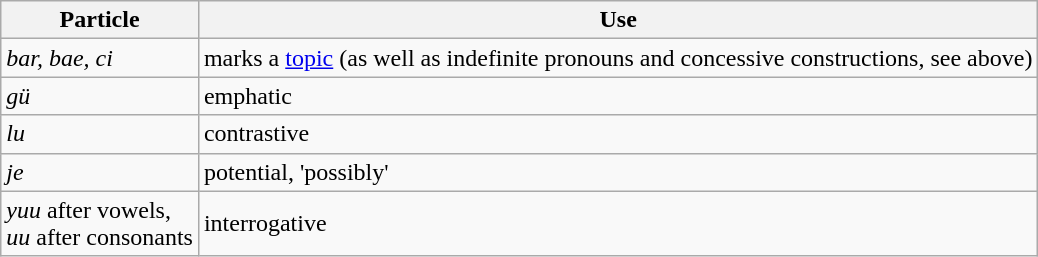<table class="wikitable">
<tr>
<th>Particle</th>
<th>Use</th>
</tr>
<tr>
<td><em>bar, bae, ci</em></td>
<td>marks a <a href='#'>topic</a> (as well as indefinite pronouns and concessive constructions, see above)</td>
</tr>
<tr>
<td><em>gü</em></td>
<td>emphatic</td>
</tr>
<tr>
<td><em>lu</em></td>
<td>contrastive</td>
</tr>
<tr>
<td><em>je</em></td>
<td>potential, 'possibly'</td>
</tr>
<tr>
<td><em>yuu</em> after vowels,<br><em>uu</em> after consonants</td>
<td>interrogative</td>
</tr>
</table>
